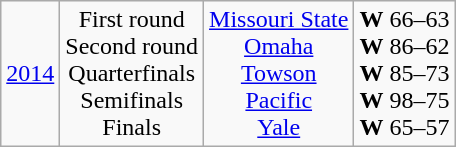<table class="wikitable">
<tr align="center">
<td><a href='#'>2014</a></td>
<td>First round<br>Second round<br>Quarterfinals<br>Semifinals<br>Finals</td>
<td><a href='#'>Missouri State</a><br><a href='#'>Omaha</a><br><a href='#'>Towson</a><br><a href='#'>Pacific</a><br><a href='#'>Yale</a></td>
<td><strong>W</strong> 66–63<br><strong>W</strong> 86–62<br><strong>W</strong> 85–73<br><strong>W</strong> 98–75<br><strong>W</strong> 65–57</td>
</tr>
</table>
